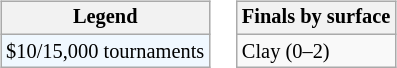<table>
<tr valign=top>
<td><br><table class="wikitable" style="font-size:85%;">
<tr>
<th>Legend</th>
</tr>
<tr style="background:#f0f8ff;">
<td>$10/15,000 tournaments</td>
</tr>
</table>
</td>
<td><br><table class="wikitable" style="font-size:85%;">
<tr>
<th>Finals by surface</th>
</tr>
<tr>
<td>Clay (0–2)</td>
</tr>
</table>
</td>
</tr>
</table>
